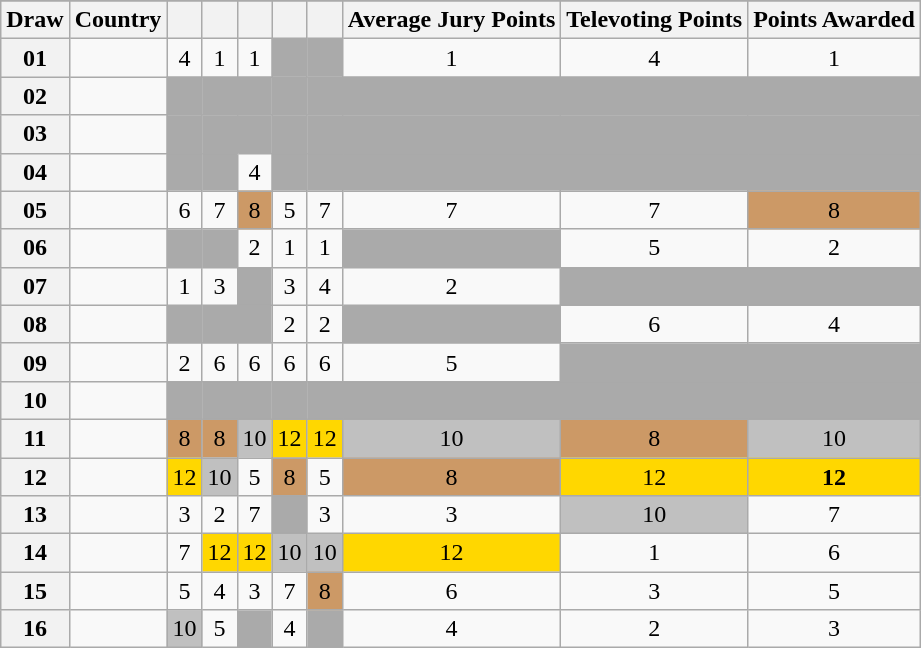<table class="sortable wikitable collapsible plainrowheaders" style="text-align:center;">
<tr>
</tr>
<tr>
<th scope="col">Draw</th>
<th scope="col">Country</th>
<th scope="col"><small></small></th>
<th scope="col"><small></small></th>
<th scope="col"><small></small></th>
<th scope="col"><small></small></th>
<th scope="col"><small></small></th>
<th scope="col">Average Jury Points</th>
<th scope="col">Televoting Points</th>
<th scope="col">Points Awarded</th>
</tr>
<tr>
<th scope="row" style="text-align:center;">01</th>
<td style="text-align:left;"></td>
<td>4</td>
<td>1</td>
<td>1</td>
<td style="background:#AAAAAA;"></td>
<td style="background:#AAAAAA;"></td>
<td>1</td>
<td>4</td>
<td>1</td>
</tr>
<tr class="sortbottom">
<th scope="row" style="text-align:center;">02</th>
<td style="text-align:left;"></td>
<td style="background:#AAAAAA;"></td>
<td style="background:#AAAAAA;"></td>
<td style="background:#AAAAAA;"></td>
<td style="background:#AAAAAA;"></td>
<td style="background:#AAAAAA;"></td>
<td style="background:#AAAAAA;"></td>
<td style="background:#AAAAAA;"></td>
<td style="background:#AAAAAA;"></td>
</tr>
<tr>
<th scope="row" style="text-align:center;">03</th>
<td style="text-align:left;"></td>
<td style="background:#AAAAAA;"></td>
<td style="background:#AAAAAA;"></td>
<td style="background:#AAAAAA;"></td>
<td style="background:#AAAAAA;"></td>
<td style="background:#AAAAAA;"></td>
<td style="background:#AAAAAA;"></td>
<td style="background:#AAAAAA;"></td>
<td style="background:#AAAAAA;"></td>
</tr>
<tr>
<th scope="row" style="text-align:center;">04</th>
<td style="text-align:left;"></td>
<td style="background:#AAAAAA;"></td>
<td style="background:#AAAAAA;"></td>
<td>4</td>
<td style="background:#AAAAAA;"></td>
<td style="background:#AAAAAA;"></td>
<td style="background:#AAAAAA;"></td>
<td style="background:#AAAAAA;"></td>
<td style="background:#AAAAAA;"></td>
</tr>
<tr>
<th scope="row" style="text-align:center;">05</th>
<td style="text-align:left;"></td>
<td>6</td>
<td>7</td>
<td style="background:#CC9966;">8</td>
<td>5</td>
<td>7</td>
<td>7</td>
<td>7</td>
<td style="background:#CC9966;">8</td>
</tr>
<tr>
<th scope="row" style="text-align:center;">06</th>
<td style="text-align:left;"></td>
<td style="background:#AAAAAA;"></td>
<td style="background:#AAAAAA;"></td>
<td>2</td>
<td>1</td>
<td>1</td>
<td style="background:#AAAAAA;"></td>
<td>5</td>
<td>2</td>
</tr>
<tr>
<th scope="row" style="text-align:center;">07</th>
<td style="text-align:left;"></td>
<td>1</td>
<td>3</td>
<td style="background:#AAAAAA;"></td>
<td>3</td>
<td>4</td>
<td>2</td>
<td style="background:#AAAAAA;"></td>
<td style="background:#AAAAAA;"></td>
</tr>
<tr>
<th scope="row" style="text-align:center;">08</th>
<td style="text-align:left;"></td>
<td style="background:#AAAAAA;"></td>
<td style="background:#AAAAAA;"></td>
<td style="background:#AAAAAA;"></td>
<td>2</td>
<td>2</td>
<td style="background:#AAAAAA;"></td>
<td>6</td>
<td>4</td>
</tr>
<tr>
<th scope="row" style="text-align:center;">09</th>
<td style="text-align:left;"></td>
<td>2</td>
<td>6</td>
<td>6</td>
<td>6</td>
<td>6</td>
<td>5</td>
<td style="background:#AAAAAA;"></td>
<td style="background:#AAAAAA;"></td>
</tr>
<tr>
<th scope="row" style="text-align:center;">10</th>
<td style="text-align:left;"></td>
<td style="background:#AAAAAA;"></td>
<td style="background:#AAAAAA;"></td>
<td style="background:#AAAAAA;"></td>
<td style="background:#AAAAAA;"></td>
<td style="background:#AAAAAA;"></td>
<td style="background:#AAAAAA;"></td>
<td style="background:#AAAAAA;"></td>
<td style="background:#AAAAAA;"></td>
</tr>
<tr>
<th scope="row" style="text-align:center;">11</th>
<td style="text-align:left;"></td>
<td style="background:#CC9966;">8</td>
<td style="background:#CC9966;">8</td>
<td style="background:silver;">10</td>
<td style="background:gold;">12</td>
<td style="background:gold;">12</td>
<td style="background:silver;">10</td>
<td style="background:#CC9966;">8</td>
<td style="background:silver;">10</td>
</tr>
<tr>
<th scope="row" style="text-align:center;">12</th>
<td style="text-align:left;"></td>
<td style="background:gold;">12</td>
<td style="background:silver;">10</td>
<td>5</td>
<td style="background:#CC9966;">8</td>
<td>5</td>
<td style="background:#CC9966;">8</td>
<td style="background:gold;">12</td>
<td style="background:gold;"><strong>12</strong></td>
</tr>
<tr>
<th scope="row" style="text-align:center;">13</th>
<td style="text-align:left;"></td>
<td>3</td>
<td>2</td>
<td>7</td>
<td style="background:#AAAAAA;"></td>
<td>3</td>
<td>3</td>
<td style="background:silver;">10</td>
<td>7</td>
</tr>
<tr>
<th scope="row" style="text-align:center;">14</th>
<td style="text-align:left;"></td>
<td>7</td>
<td style="background:gold;">12</td>
<td style="background:gold;">12</td>
<td style="background:silver;">10</td>
<td style="background:silver;">10</td>
<td style="background:gold;">12</td>
<td>1</td>
<td>6</td>
</tr>
<tr>
<th scope="row" style="text-align:center;">15</th>
<td style="text-align:left;"></td>
<td>5</td>
<td>4</td>
<td>3</td>
<td>7</td>
<td style="background:#CC9966;">8</td>
<td>6</td>
<td>3</td>
<td>5</td>
</tr>
<tr>
<th scope="row" style="text-align:center;">16</th>
<td style="text-align:left;"></td>
<td style="background:silver;">10</td>
<td>5</td>
<td style="background:#AAAAAA;"></td>
<td>4</td>
<td style="background:#AAAAAA;"></td>
<td>4</td>
<td>2</td>
<td>3</td>
</tr>
</table>
